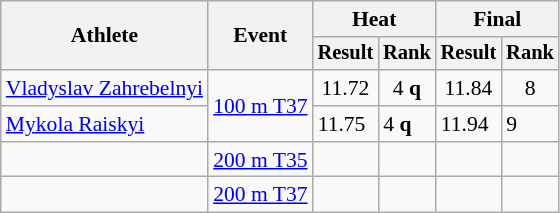<table class="wikitable" style="font-size:90%">
<tr>
<th rowspan="2">Athlete</th>
<th rowspan="2">Event</th>
<th colspan="2">Heat</th>
<th colspan="2">Final</th>
</tr>
<tr style="font-size:95%">
<th>Result</th>
<th>Rank</th>
<th>Result</th>
<th>Rank</th>
</tr>
<tr align=center>
<td align=left><a href='#'>Vladyslav Zahrebelnyi</a></td>
<td rowspan="2" align="left"><a href='#'>100 m T37</a></td>
<td>11.72</td>
<td>4 <strong>q</strong></td>
<td>11.84</td>
<td>8</td>
</tr>
<tr>
<td><a href='#'>Mykola Raiskyi</a></td>
<td>11.75</td>
<td>4 <strong>q</strong></td>
<td>11.94</td>
<td>9</td>
</tr>
<tr align=center>
<td align=left> </td>
<td align=left><a href='#'>200 m T35</a></td>
<td></td>
<td></td>
<td></td>
<td></td>
</tr>
<tr align=center>
<td align=left> </td>
<td align=left><a href='#'>200 m T37</a></td>
<td></td>
<td></td>
<td></td>
<td></td>
</tr>
</table>
